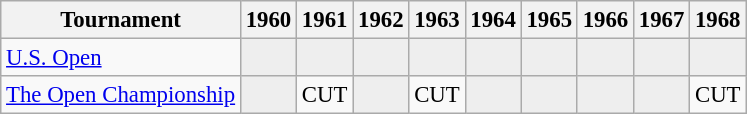<table class="wikitable" style="font-size:95%;text-align:center;">
<tr>
<th>Tournament</th>
<th>1960</th>
<th>1961</th>
<th>1962</th>
<th>1963</th>
<th>1964</th>
<th>1965</th>
<th>1966</th>
<th>1967</th>
<th>1968</th>
</tr>
<tr>
<td align=left><a href='#'>U.S. Open</a></td>
<td style="background:#eeeeee;"></td>
<td style="background:#eeeeee;"></td>
<td style="background:#eeeeee;"></td>
<td style="background:#eeeeee;"></td>
<td style="background:#eeeeee;"></td>
<td style="background:#eeeeee;"></td>
<td style="background:#eeeeee;"></td>
<td style="background:#eeeeee;"></td>
<td style="background:#eeeeee;"></td>
</tr>
<tr>
<td align=left><a href='#'>The Open Championship</a></td>
<td style="background:#eeeeee;"></td>
<td>CUT</td>
<td style="background:#eeeeee;"></td>
<td>CUT</td>
<td style="background:#eeeeee;"></td>
<td style="background:#eeeeee;"></td>
<td style="background:#eeeeee;"></td>
<td style="background:#eeeeee;"></td>
<td>CUT</td>
</tr>
</table>
